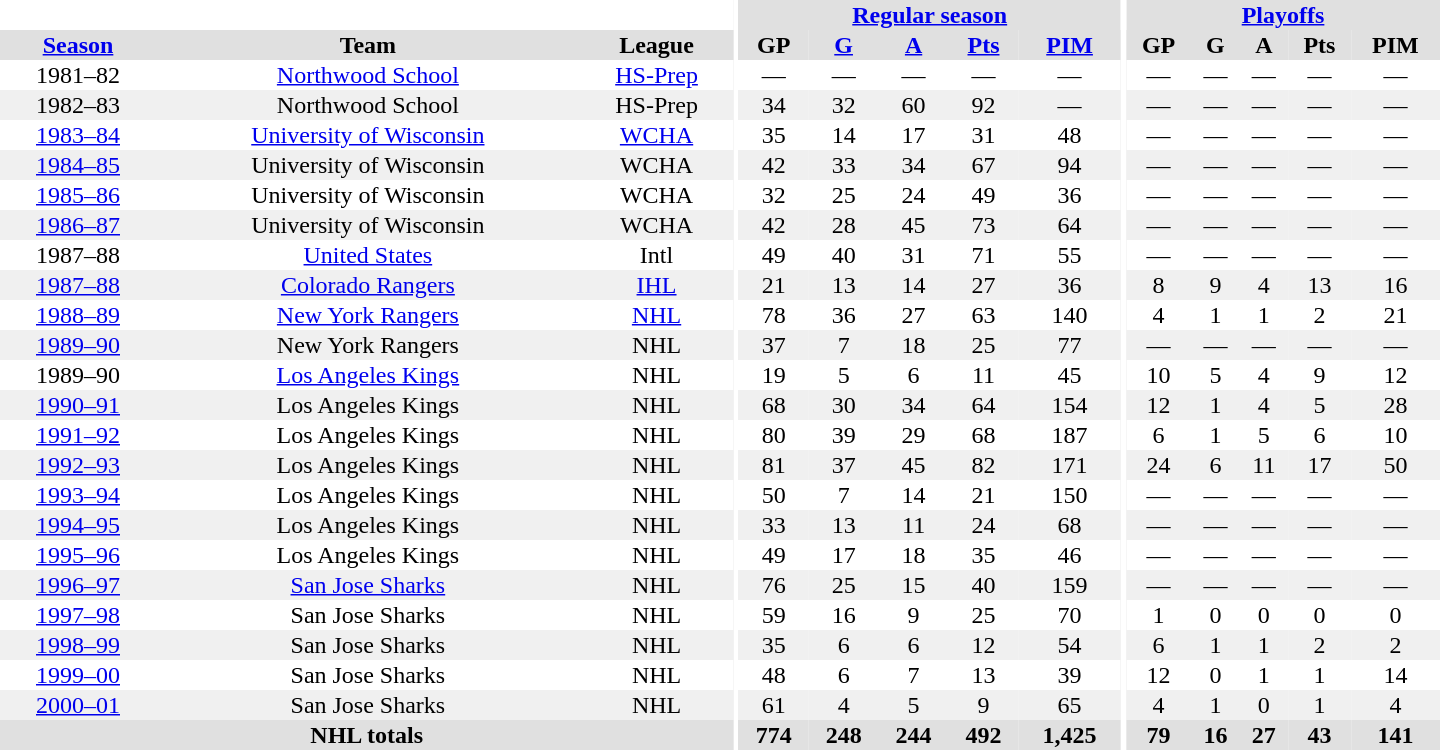<table border="0" cellpadding="1" cellspacing="0" style="text-align:center; width:60em">
<tr bgcolor="#e0e0e0">
<th colspan="3" bgcolor="#ffffff"></th>
<th rowspan="100" bgcolor="#ffffff"></th>
<th colspan="5"><a href='#'>Regular season</a></th>
<th rowspan="100" bgcolor="#ffffff"></th>
<th colspan="5"><a href='#'>Playoffs</a></th>
</tr>
<tr bgcolor="#e0e0e0">
<th><a href='#'>Season</a></th>
<th>Team</th>
<th>League</th>
<th>GP</th>
<th><a href='#'>G</a></th>
<th><a href='#'>A</a></th>
<th><a href='#'>Pts</a></th>
<th><a href='#'>PIM</a></th>
<th>GP</th>
<th>G</th>
<th>A</th>
<th>Pts</th>
<th>PIM</th>
</tr>
<tr>
<td>1981–82</td>
<td><a href='#'>Northwood School</a></td>
<td><a href='#'>HS-Prep</a></td>
<td>—</td>
<td>—</td>
<td>—</td>
<td>—</td>
<td>—</td>
<td>—</td>
<td>—</td>
<td>—</td>
<td>—</td>
<td>—</td>
</tr>
<tr bgcolor="#f0f0f0">
<td>1982–83</td>
<td>Northwood School</td>
<td>HS-Prep</td>
<td>34</td>
<td>32</td>
<td>60</td>
<td>92</td>
<td>—</td>
<td>—</td>
<td>—</td>
<td>—</td>
<td>—</td>
<td>—</td>
</tr>
<tr>
<td><a href='#'>1983–84</a></td>
<td><a href='#'>University of Wisconsin</a></td>
<td><a href='#'>WCHA</a></td>
<td>35</td>
<td>14</td>
<td>17</td>
<td>31</td>
<td>48</td>
<td>—</td>
<td>—</td>
<td>—</td>
<td>—</td>
<td>—</td>
</tr>
<tr bgcolor="#f0f0f0">
<td><a href='#'>1984–85</a></td>
<td>University of Wisconsin</td>
<td>WCHA</td>
<td>42</td>
<td>33</td>
<td>34</td>
<td>67</td>
<td>94</td>
<td>—</td>
<td>—</td>
<td>—</td>
<td>—</td>
<td>—</td>
</tr>
<tr>
<td><a href='#'>1985–86</a></td>
<td>University of Wisconsin</td>
<td>WCHA</td>
<td>32</td>
<td>25</td>
<td>24</td>
<td>49</td>
<td>36</td>
<td>—</td>
<td>—</td>
<td>—</td>
<td>—</td>
<td>—</td>
</tr>
<tr bgcolor="#f0f0f0">
<td><a href='#'>1986–87</a></td>
<td>University of Wisconsin</td>
<td>WCHA</td>
<td>42</td>
<td>28</td>
<td>45</td>
<td>73</td>
<td>64</td>
<td>—</td>
<td>—</td>
<td>—</td>
<td>—</td>
<td>—</td>
</tr>
<tr>
<td>1987–88</td>
<td><a href='#'>United States</a></td>
<td>Intl</td>
<td>49</td>
<td>40</td>
<td>31</td>
<td>71</td>
<td>55</td>
<td>—</td>
<td>—</td>
<td>—</td>
<td>—</td>
<td>—</td>
</tr>
<tr bgcolor="#f0f0f0">
<td><a href='#'>1987–88</a></td>
<td><a href='#'>Colorado Rangers</a></td>
<td><a href='#'>IHL</a></td>
<td>21</td>
<td>13</td>
<td>14</td>
<td>27</td>
<td>36</td>
<td>8</td>
<td>9</td>
<td>4</td>
<td>13</td>
<td>16</td>
</tr>
<tr>
<td><a href='#'>1988–89</a></td>
<td><a href='#'>New York Rangers</a></td>
<td><a href='#'>NHL</a></td>
<td>78</td>
<td>36</td>
<td>27</td>
<td>63</td>
<td>140</td>
<td>4</td>
<td>1</td>
<td>1</td>
<td>2</td>
<td>21</td>
</tr>
<tr bgcolor="#f0f0f0">
<td><a href='#'>1989–90</a></td>
<td>New York Rangers</td>
<td>NHL</td>
<td>37</td>
<td>7</td>
<td>18</td>
<td>25</td>
<td>77</td>
<td>—</td>
<td>—</td>
<td>—</td>
<td>—</td>
<td>—</td>
</tr>
<tr>
<td>1989–90</td>
<td><a href='#'>Los Angeles Kings</a></td>
<td>NHL</td>
<td>19</td>
<td>5</td>
<td>6</td>
<td>11</td>
<td>45</td>
<td>10</td>
<td>5</td>
<td>4</td>
<td>9</td>
<td>12</td>
</tr>
<tr bgcolor="#f0f0f0">
<td><a href='#'>1990–91</a></td>
<td>Los Angeles Kings</td>
<td>NHL</td>
<td>68</td>
<td>30</td>
<td>34</td>
<td>64</td>
<td>154</td>
<td>12</td>
<td>1</td>
<td>4</td>
<td>5</td>
<td>28</td>
</tr>
<tr>
<td><a href='#'>1991–92</a></td>
<td>Los Angeles Kings</td>
<td>NHL</td>
<td>80</td>
<td>39</td>
<td>29</td>
<td>68</td>
<td>187</td>
<td>6</td>
<td>1</td>
<td>5</td>
<td>6</td>
<td>10</td>
</tr>
<tr bgcolor="#f0f0f0">
<td><a href='#'>1992–93</a></td>
<td>Los Angeles Kings</td>
<td>NHL</td>
<td>81</td>
<td>37</td>
<td>45</td>
<td>82</td>
<td>171</td>
<td>24</td>
<td>6</td>
<td>11</td>
<td>17</td>
<td>50</td>
</tr>
<tr>
<td><a href='#'>1993–94</a></td>
<td>Los Angeles Kings</td>
<td>NHL</td>
<td>50</td>
<td>7</td>
<td>14</td>
<td>21</td>
<td>150</td>
<td>—</td>
<td>—</td>
<td>—</td>
<td>—</td>
<td>—</td>
</tr>
<tr bgcolor="#f0f0f0">
<td><a href='#'>1994–95</a></td>
<td>Los Angeles Kings</td>
<td>NHL</td>
<td>33</td>
<td>13</td>
<td>11</td>
<td>24</td>
<td>68</td>
<td>—</td>
<td>—</td>
<td>—</td>
<td>—</td>
<td>—</td>
</tr>
<tr>
<td><a href='#'>1995–96</a></td>
<td>Los Angeles Kings</td>
<td>NHL</td>
<td>49</td>
<td>17</td>
<td>18</td>
<td>35</td>
<td>46</td>
<td>—</td>
<td>—</td>
<td>—</td>
<td>—</td>
<td>—</td>
</tr>
<tr bgcolor="#f0f0f0">
<td><a href='#'>1996–97</a></td>
<td><a href='#'>San Jose Sharks</a></td>
<td>NHL</td>
<td>76</td>
<td>25</td>
<td>15</td>
<td>40</td>
<td>159</td>
<td>—</td>
<td>—</td>
<td>—</td>
<td>—</td>
<td>—</td>
</tr>
<tr>
<td><a href='#'>1997–98</a></td>
<td>San Jose Sharks</td>
<td>NHL</td>
<td>59</td>
<td>16</td>
<td>9</td>
<td>25</td>
<td>70</td>
<td>1</td>
<td>0</td>
<td>0</td>
<td>0</td>
<td>0</td>
</tr>
<tr bgcolor="#f0f0f0">
<td><a href='#'>1998–99</a></td>
<td>San Jose Sharks</td>
<td>NHL</td>
<td>35</td>
<td>6</td>
<td>6</td>
<td>12</td>
<td>54</td>
<td>6</td>
<td>1</td>
<td>1</td>
<td>2</td>
<td>2</td>
</tr>
<tr>
<td><a href='#'>1999–00</a></td>
<td>San Jose Sharks</td>
<td>NHL</td>
<td>48</td>
<td>6</td>
<td>7</td>
<td>13</td>
<td>39</td>
<td>12</td>
<td>0</td>
<td>1</td>
<td>1</td>
<td>14</td>
</tr>
<tr bgcolor="#f0f0f0">
<td><a href='#'>2000–01</a></td>
<td>San Jose Sharks</td>
<td>NHL</td>
<td>61</td>
<td>4</td>
<td>5</td>
<td>9</td>
<td>65</td>
<td>4</td>
<td>1</td>
<td>0</td>
<td>1</td>
<td>4</td>
</tr>
<tr bgcolor="#e0e0e0">
<th colspan=3>NHL totals</th>
<th>774</th>
<th>248</th>
<th>244</th>
<th>492</th>
<th>1,425</th>
<th>79</th>
<th>16</th>
<th>27</th>
<th>43</th>
<th>141</th>
</tr>
</table>
